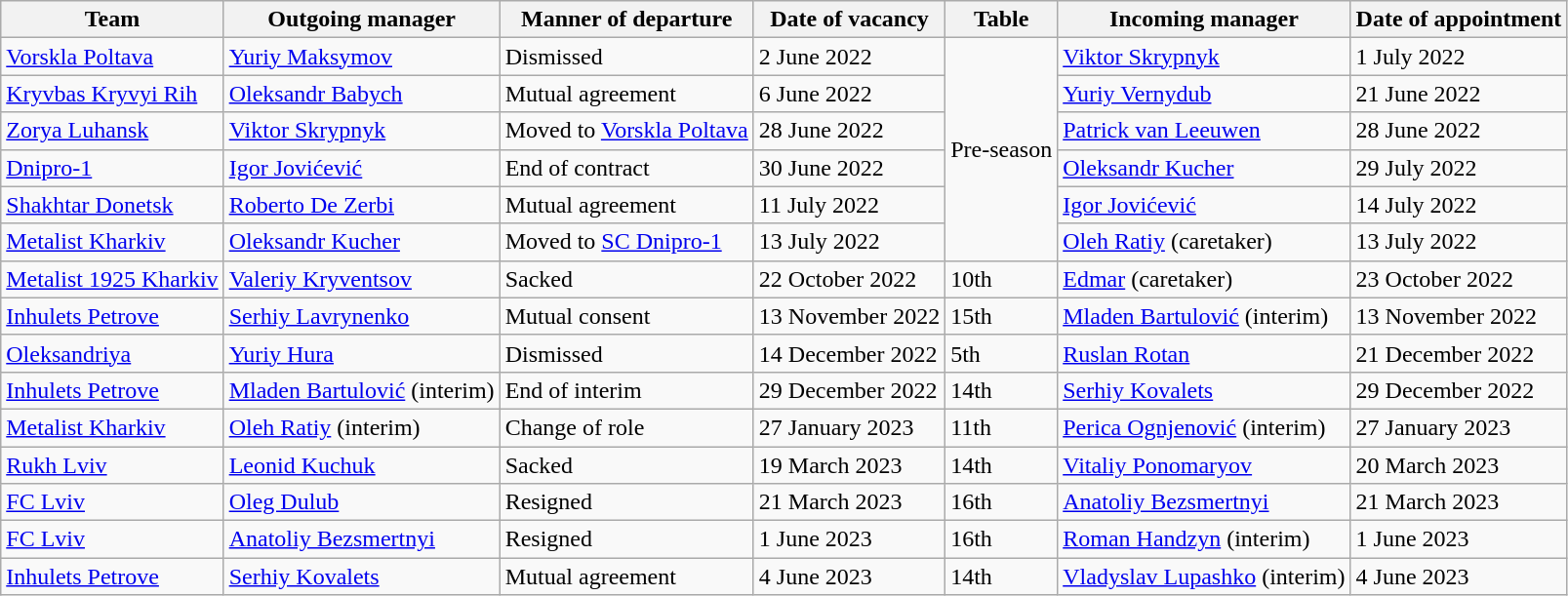<table class="wikitable sortable">
<tr>
<th>Team</th>
<th>Outgoing manager</th>
<th>Manner of departure</th>
<th>Date of vacancy</th>
<th>Table</th>
<th>Incoming manager</th>
<th>Date of appointment</th>
</tr>
<tr>
<td><a href='#'>Vorskla Poltava</a></td>
<td> <a href='#'>Yuriy Maksymov</a></td>
<td>Dismissed</td>
<td>2 June 2022</td>
<td rowspan=6>Pre-season</td>
<td> <a href='#'>Viktor Skrypnyk</a></td>
<td>1 July 2022</td>
</tr>
<tr>
<td><a href='#'>Kryvbas Kryvyi Rih</a></td>
<td> <a href='#'>Oleksandr Babych</a></td>
<td>Mutual agreement</td>
<td>6 June 2022</td>
<td> <a href='#'>Yuriy Vernydub</a></td>
<td>21 June 2022</td>
</tr>
<tr>
<td><a href='#'>Zorya Luhansk</a></td>
<td> <a href='#'>Viktor Skrypnyk</a></td>
<td>Moved to <a href='#'>Vorskla Poltava</a></td>
<td>28 June 2022</td>
<td> <a href='#'>Patrick van Leeuwen</a></td>
<td>28 June 2022</td>
</tr>
<tr>
<td><a href='#'>Dnipro-1</a></td>
<td> <a href='#'>Igor Jovićević</a></td>
<td>End of contract</td>
<td>30 June 2022</td>
<td> <a href='#'>Oleksandr Kucher</a></td>
<td>29 July 2022</td>
</tr>
<tr>
<td><a href='#'>Shakhtar Donetsk</a></td>
<td> <a href='#'>Roberto De Zerbi</a></td>
<td>Mutual agreement</td>
<td>11 July 2022</td>
<td> <a href='#'>Igor Jovićević</a></td>
<td>14 July 2022</td>
</tr>
<tr>
<td><a href='#'>Metalist Kharkiv</a></td>
<td> <a href='#'>Oleksandr Kucher</a></td>
<td>Moved to <a href='#'>SC Dnipro-1</a></td>
<td>13 July 2022</td>
<td> <a href='#'>Oleh Ratiy</a> (caretaker)</td>
<td>13 July 2022</td>
</tr>
<tr>
<td><a href='#'>Metalist 1925 Kharkiv</a></td>
<td> <a href='#'>Valeriy Kryventsov</a></td>
<td>Sacked</td>
<td>22 October 2022</td>
<td>10th</td>
<td> <a href='#'>Edmar</a> (caretaker)</td>
<td>23 October 2022</td>
</tr>
<tr>
<td><a href='#'>Inhulets Petrove</a></td>
<td> <a href='#'>Serhiy Lavrynenko</a></td>
<td>Mutual consent</td>
<td>13 November 2022</td>
<td>15th</td>
<td> <a href='#'>Mladen Bartulović</a> (interim)</td>
<td>13 November 2022</td>
</tr>
<tr>
<td><a href='#'>Oleksandriya</a></td>
<td> <a href='#'>Yuriy Hura</a></td>
<td>Dismissed</td>
<td>14 December 2022</td>
<td>5th</td>
<td> <a href='#'>Ruslan Rotan</a></td>
<td>21 December 2022</td>
</tr>
<tr>
<td><a href='#'>Inhulets Petrove</a></td>
<td> <a href='#'>Mladen Bartulović</a> (interim)</td>
<td>End of interim</td>
<td>29 December 2022</td>
<td>14th</td>
<td> <a href='#'>Serhiy Kovalets</a></td>
<td>29 December 2022</td>
</tr>
<tr>
<td><a href='#'>Metalist Kharkiv</a></td>
<td> <a href='#'>Oleh Ratiy</a> (interim)</td>
<td>Change of role</td>
<td>27 January 2023</td>
<td>11th</td>
<td> <a href='#'>Perica Ognjenović</a> (interim)</td>
<td>27 January 2023</td>
</tr>
<tr>
<td><a href='#'>Rukh Lviv</a></td>
<td> <a href='#'>Leonid Kuchuk</a></td>
<td>Sacked</td>
<td>19 March 2023</td>
<td>14th</td>
<td> <a href='#'>Vitaliy Ponomaryov</a></td>
<td>20 March 2023</td>
</tr>
<tr>
<td><a href='#'>FC Lviv</a></td>
<td> <a href='#'>Oleg Dulub</a></td>
<td>Resigned</td>
<td>21 March 2023</td>
<td>16th</td>
<td> <a href='#'>Anatoliy Bezsmertnyi</a></td>
<td>21 March 2023</td>
</tr>
<tr>
<td><a href='#'>FC Lviv</a></td>
<td> <a href='#'>Anatoliy Bezsmertnyi</a></td>
<td>Resigned</td>
<td>1 June 2023</td>
<td>16th</td>
<td> <a href='#'>Roman Handzyn</a> (interim)</td>
<td>1 June 2023</td>
</tr>
<tr>
<td><a href='#'>Inhulets Petrove</a></td>
<td> <a href='#'>Serhiy Kovalets</a></td>
<td>Mutual agreement</td>
<td>4 June 2023</td>
<td>14th</td>
<td> <a href='#'>Vladyslav Lupashko</a> (interim)</td>
<td>4 June 2023</td>
</tr>
</table>
